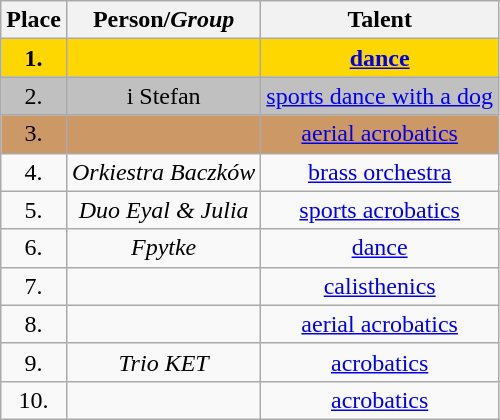<table class="wikitable sortable">
<tr>
<th>Place</th>
<th>Person/<em>Group</em></th>
<th>Talent</th>
</tr>
<tr bgcolor="gold">
<td align="center"><strong>1.</strong></td>
<td align="center"><strong></strong></td>
<td align="center"><strong><a href='#'>dance</a></strong></td>
</tr>
<tr bgcolor="silver">
<td align="center">2.</td>
<td align="center"> i Stefan</td>
<td align="center"><a href='#'>sports dance with a dog</a></td>
</tr>
<tr bgcolor="#cc9966">
<td align="center">3.</td>
<td align="center"><br></td>
<td align="center"><a href='#'>aerial acrobatics</a></td>
</tr>
<tr>
<td align="center">4.</td>
<td align="center"><em>Orkiestra Baczków</em></td>
<td align="center"><a href='#'>brass orchestra</a></td>
</tr>
<tr>
<td align="center">5.</td>
<td align="center"><em>Duo Eyal & Julia</em></td>
<td align="center"><a href='#'>sports acrobatics</a></td>
</tr>
<tr>
<td align="center">6.</td>
<td align="center"><em>Fpytke</em></td>
<td align="center"><a href='#'>dance</a></td>
</tr>
<tr>
<td align="center">7.</td>
<td align="center"></td>
<td align="center"><a href='#'>calisthenics</a></td>
</tr>
<tr>
<td align="center">8.</td>
<td align="center"></td>
<td align="center"><a href='#'>aerial acrobatics</a></td>
</tr>
<tr>
<td align="center">9.</td>
<td align="center"><em>Trio KET</em></td>
<td align="center"><a href='#'>acrobatics</a></td>
</tr>
<tr>
<td align="center">10.</td>
<td align="center"></td>
<td align="center"><a href='#'>acrobatics</a></td>
</tr>
</table>
